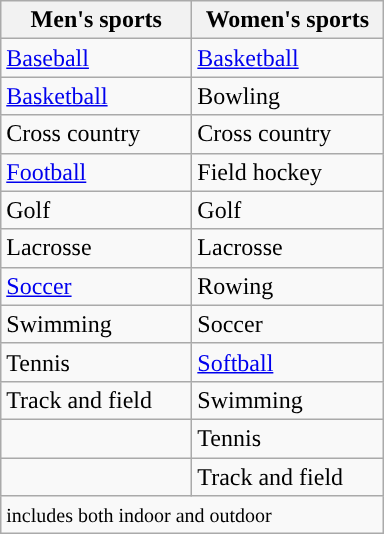<table class= wikitable>
<tr>
<th width=120px>Men's sports</th>
<th width=120px>Women's sports</th>
</tr>
<tr>
<td><a href='#'>Baseball</a></td>
<td><a href='#'>Basketball</a></td>
</tr>
<tr>
<td><a href='#'>Basketball</a></td>
<td>Bowling </td>
</tr>
<tr>
<td>Cross country</td>
<td>Cross country</td>
</tr>
<tr>
<td><a href='#'>Football</a></td>
<td>Field hockey</td>
</tr>
<tr>
<td>Golf</td>
<td>Golf</td>
</tr>
<tr>
<td>Lacrosse</td>
<td>Lacrosse</td>
</tr>
<tr>
<td><a href='#'>Soccer</a></td>
<td>Rowing</td>
</tr>
<tr>
<td>Swimming</td>
<td>Soccer</td>
</tr>
<tr>
<td>Tennis</td>
<td><a href='#'>Softball</a></td>
</tr>
<tr>
<td>Track and field</td>
<td>Swimming</td>
</tr>
<tr>
<td></td>
<td>Tennis</td>
</tr>
<tr>
<td></td>
<td>Track and field</td>
</tr>
<tr>
<td colspan=2><small> includes both indoor and outdoor</small></td>
</tr>
</table>
